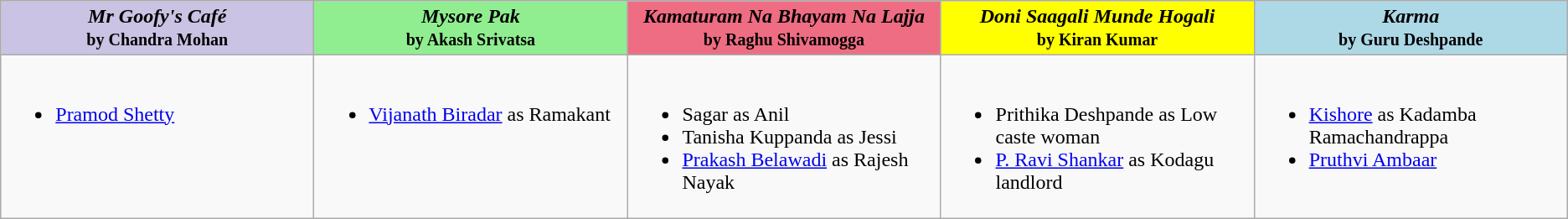<table class=wikitable>
<tr>
<th style="background:#CBC3E3; width:20%"><em>Mr Goofy's Café</em> <br><small>by Chandra Mohan</small></th>
<th style="background:#90EE90; width:20%"><em>Mysore Pak </em><br><small>by Akash Srivatsa</small></th>
<th style="background:#EE6D82; width:20%"><em>Kamaturam Na Bhayam Na Lajja</em><br><small>by Raghu Shivamogga</small></th>
<th style="background:#FFFF00; width:20%"><em>Doni Saagali Munde Hogali</em><br><small>by Kiran Kumar </small></th>
<th style="background:#ADD8E6; width:20%"><em>Karma</em><br><small>by Guru Deshpande</small></th>
</tr>
<tr>
<td valign="top"><br><ul><li><a href='#'>Pramod Shetty</a></li></ul></td>
<td valign="top"><br><ul><li><a href='#'>Vijanath Biradar</a> as Ramakant</li></ul></td>
<td valign="top"><br><ul><li>Sagar as Anil</li><li>Tanisha Kuppanda as Jessi</li><li><a href='#'>Prakash Belawadi</a> as Rajesh Nayak</li></ul></td>
<td valign="top"><br><ul><li>Prithika Deshpande as Low caste woman</li><li><a href='#'>P. Ravi Shankar</a> as Kodagu landlord</li></ul></td>
<td valign="top"><br><ul><li><a href='#'>Kishore</a> as Kadamba Ramachandrappa</li><li><a href='#'>Pruthvi Ambaar</a></li></ul></td>
</tr>
</table>
